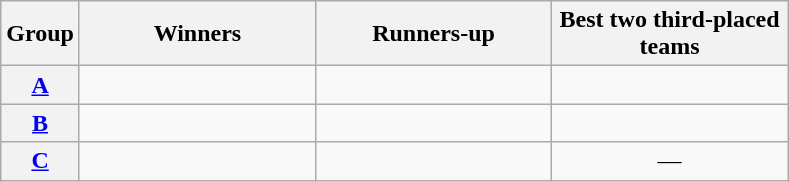<table class=wikitable>
<tr>
<th>Group</th>
<th width=150>Winners</th>
<th width=150>Runners-up</th>
<th width=150>Best two third-placed teams</th>
</tr>
<tr>
<th><a href='#'>A</a></th>
<td></td>
<td></td>
<td></td>
</tr>
<tr>
<th><a href='#'>B</a></th>
<td></td>
<td></td>
<td></td>
</tr>
<tr>
<th><a href='#'>C</a></th>
<td></td>
<td></td>
<td style="text-align: center">—</td>
</tr>
</table>
